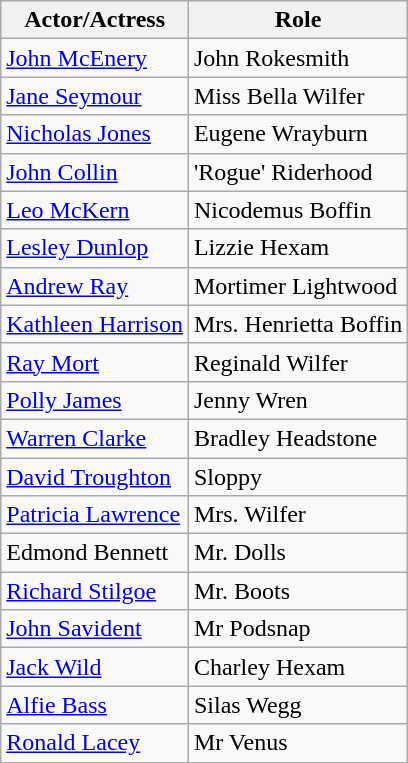<table class="wikitable">
<tr>
<th>Actor/Actress</th>
<th>Role</th>
</tr>
<tr>
<td><a href='#'>John McEnery</a></td>
<td>John Rokesmith</td>
</tr>
<tr>
<td><a href='#'>Jane Seymour</a></td>
<td>Miss Bella Wilfer</td>
</tr>
<tr>
<td><a href='#'>Nicholas Jones</a></td>
<td>Eugene Wrayburn</td>
</tr>
<tr>
<td><a href='#'>John Collin</a></td>
<td>'Rogue' Riderhood</td>
</tr>
<tr>
<td><a href='#'>Leo McKern</a></td>
<td>Nicodemus Boffin</td>
</tr>
<tr>
<td><a href='#'>Lesley Dunlop</a></td>
<td>Lizzie Hexam</td>
</tr>
<tr>
<td><a href='#'>Andrew Ray</a></td>
<td>Mortimer Lightwood</td>
</tr>
<tr>
<td><a href='#'>Kathleen Harrison</a></td>
<td>Mrs. Henrietta Boffin</td>
</tr>
<tr>
<td><a href='#'>Ray Mort</a></td>
<td>Reginald Wilfer</td>
</tr>
<tr>
<td><a href='#'>Polly James</a></td>
<td>Jenny Wren</td>
</tr>
<tr>
<td><a href='#'>Warren Clarke</a></td>
<td>Bradley Headstone</td>
</tr>
<tr>
<td><a href='#'>David Troughton</a></td>
<td>Sloppy</td>
</tr>
<tr>
<td><a href='#'>Patricia Lawrence</a></td>
<td>Mrs. Wilfer</td>
</tr>
<tr>
<td>Edmond Bennett</td>
<td>Mr. Dolls</td>
</tr>
<tr>
<td><a href='#'>Richard Stilgoe</a></td>
<td>Mr. Boots</td>
</tr>
<tr>
<td><a href='#'>John Savident</a></td>
<td>Mr Podsnap</td>
</tr>
<tr>
<td><a href='#'>Jack Wild</a></td>
<td>Charley Hexam</td>
</tr>
<tr>
<td><a href='#'>Alfie Bass</a></td>
<td>Silas Wegg</td>
</tr>
<tr>
<td><a href='#'>Ronald Lacey</a></td>
<td>Mr Venus</td>
</tr>
</table>
